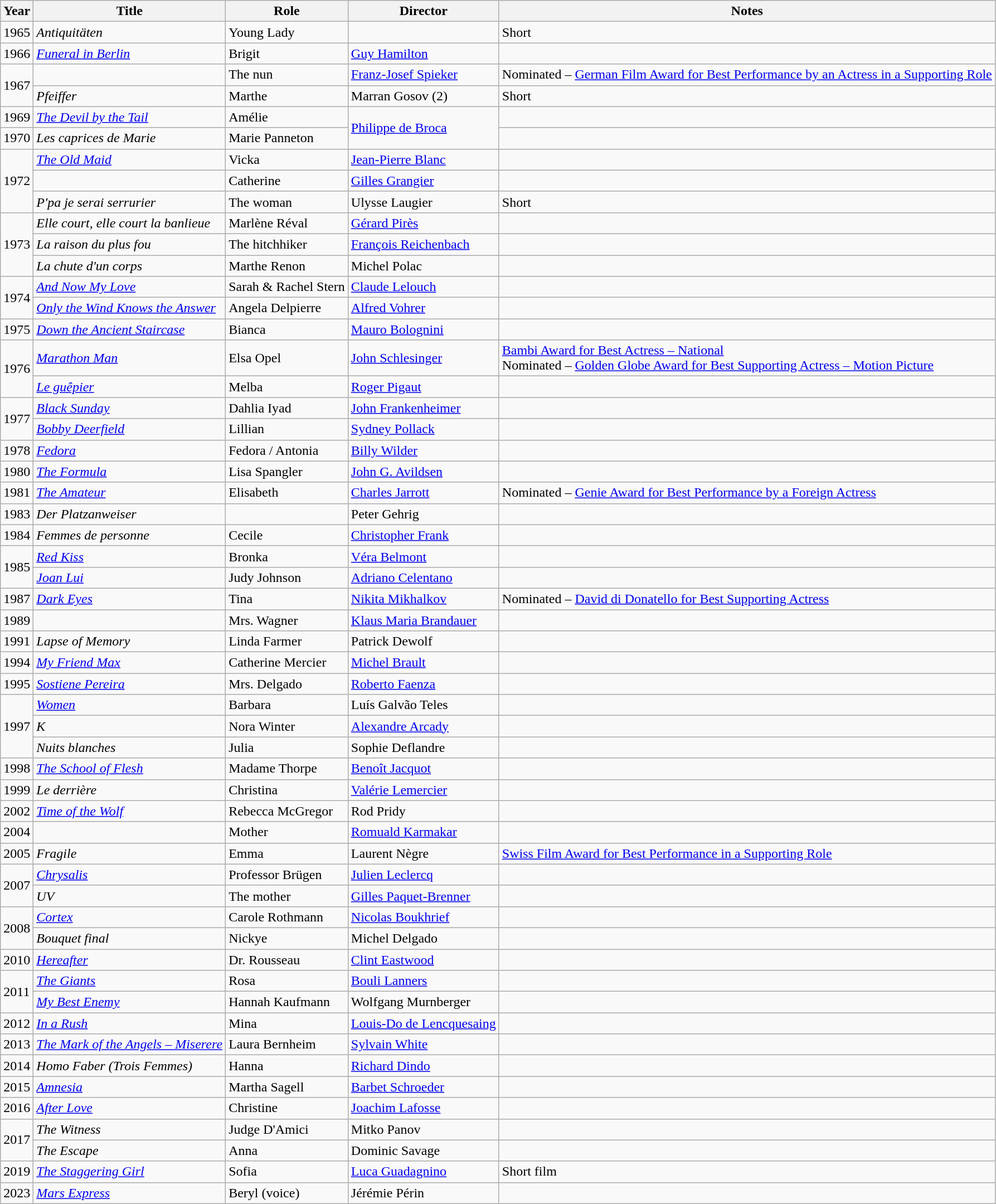<table class="wikitable">
<tr>
<th>Year</th>
<th>Title</th>
<th>Role</th>
<th>Director</th>
<th>Notes</th>
</tr>
<tr>
<td>1965</td>
<td><em>Antiquitäten</em></td>
<td>Young Lady</td>
<td></td>
<td>Short</td>
</tr>
<tr>
<td>1966</td>
<td><em><a href='#'>Funeral in Berlin</a></em></td>
<td>Brigit</td>
<td><a href='#'>Guy Hamilton</a></td>
<td></td>
</tr>
<tr>
<td rowspan=2>1967</td>
<td><em></em></td>
<td>The nun</td>
<td><a href='#'>Franz-Josef Spieker</a></td>
<td>Nominated – <a href='#'>German Film Award for Best Performance by an Actress in a Supporting Role</a></td>
</tr>
<tr>
<td><em>Pfeiffer</em></td>
<td>Marthe</td>
<td>Marran Gosov (2)</td>
<td>Short</td>
</tr>
<tr>
<td>1969</td>
<td><em><a href='#'>The Devil by the Tail</a></em></td>
<td>Amélie</td>
<td rowspan="2"><a href='#'>Philippe de Broca</a></td>
<td></td>
</tr>
<tr>
<td>1970</td>
<td><em>Les caprices de Marie</em></td>
<td>Marie Panneton</td>
<td></td>
</tr>
<tr>
<td rowspan=3>1972</td>
<td><em><a href='#'>The Old Maid</a></em></td>
<td>Vicka</td>
<td><a href='#'>Jean-Pierre Blanc</a></td>
<td></td>
</tr>
<tr>
<td><em></em></td>
<td>Catherine</td>
<td><a href='#'>Gilles Grangier</a></td>
<td></td>
</tr>
<tr>
<td><em>P'pa je serai serrurier</em></td>
<td>The woman</td>
<td>Ulysse Laugier</td>
<td>Short</td>
</tr>
<tr>
<td rowspan=3>1973</td>
<td><em>Elle court, elle court la banlieue</em></td>
<td>Marlène Réval</td>
<td><a href='#'>Gérard Pirès</a></td>
<td></td>
</tr>
<tr>
<td><em>La raison du plus fou</em></td>
<td>The hitchhiker</td>
<td><a href='#'>François Reichenbach</a></td>
<td></td>
</tr>
<tr>
<td><em>La chute d'un corps</em></td>
<td>Marthe Renon</td>
<td>Michel Polac</td>
<td></td>
</tr>
<tr>
<td rowspan=2>1974</td>
<td><em><a href='#'>And Now My Love</a></em></td>
<td>Sarah & Rachel Stern</td>
<td><a href='#'>Claude Lelouch</a></td>
<td></td>
</tr>
<tr>
<td><em><a href='#'>Only the Wind Knows the Answer</a></em></td>
<td>Angela Delpierre</td>
<td><a href='#'>Alfred Vohrer</a></td>
<td></td>
</tr>
<tr>
<td>1975</td>
<td><em><a href='#'>Down the Ancient Staircase</a></em></td>
<td>Bianca</td>
<td><a href='#'>Mauro Bolognini</a></td>
<td></td>
</tr>
<tr>
<td rowspan=2>1976</td>
<td><em><a href='#'>Marathon Man</a></em></td>
<td>Elsa Opel</td>
<td><a href='#'>John Schlesinger</a></td>
<td><a href='#'>Bambi Award for Best Actress – National</a><br>Nominated – <a href='#'>Golden Globe Award for Best Supporting Actress – Motion Picture</a></td>
</tr>
<tr>
<td><em><a href='#'>Le guêpier</a></em></td>
<td>Melba</td>
<td><a href='#'>Roger Pigaut</a></td>
<td></td>
</tr>
<tr>
<td rowspan=2>1977</td>
<td><em><a href='#'>Black Sunday</a></em></td>
<td>Dahlia Iyad</td>
<td><a href='#'>John Frankenheimer</a></td>
<td></td>
</tr>
<tr>
<td><em><a href='#'>Bobby Deerfield</a></em></td>
<td>Lillian</td>
<td><a href='#'>Sydney Pollack</a></td>
<td></td>
</tr>
<tr>
<td>1978</td>
<td><em><a href='#'>Fedora</a></em></td>
<td>Fedora / Antonia</td>
<td><a href='#'>Billy Wilder</a></td>
<td></td>
</tr>
<tr>
<td>1980</td>
<td><em><a href='#'>The Formula</a></em></td>
<td>Lisa Spangler</td>
<td><a href='#'>John G. Avildsen</a></td>
<td></td>
</tr>
<tr>
<td>1981</td>
<td><em><a href='#'>The Amateur</a></em></td>
<td>Elisabeth</td>
<td><a href='#'>Charles Jarrott</a></td>
<td>Nominated – <a href='#'>Genie Award for Best Performance by a Foreign Actress</a></td>
</tr>
<tr>
<td>1983</td>
<td><em>Der Platzanweiser</em></td>
<td></td>
<td>Peter Gehrig</td>
<td></td>
</tr>
<tr>
<td>1984</td>
<td><em>Femmes de personne</em></td>
<td>Cecile</td>
<td><a href='#'>Christopher Frank</a></td>
<td></td>
</tr>
<tr>
<td rowspan=2>1985</td>
<td><em><a href='#'>Red Kiss</a></em></td>
<td>Bronka</td>
<td><a href='#'>Véra Belmont</a></td>
<td></td>
</tr>
<tr>
<td><em><a href='#'>Joan Lui</a></em></td>
<td>Judy Johnson</td>
<td><a href='#'>Adriano Celentano</a></td>
<td></td>
</tr>
<tr>
<td>1987</td>
<td><em><a href='#'>Dark Eyes</a></em></td>
<td>Tina</td>
<td><a href='#'>Nikita Mikhalkov</a></td>
<td>Nominated – <a href='#'>David di Donatello for Best Supporting Actress</a></td>
</tr>
<tr>
<td>1989</td>
<td><em></em></td>
<td>Mrs. Wagner</td>
<td><a href='#'>Klaus Maria Brandauer</a></td>
<td></td>
</tr>
<tr>
<td>1991</td>
<td><em>Lapse of Memory</em></td>
<td>Linda Farmer</td>
<td>Patrick Dewolf</td>
<td></td>
</tr>
<tr>
<td>1994</td>
<td><em><a href='#'>My Friend Max</a></em></td>
<td>Catherine Mercier</td>
<td><a href='#'>Michel Brault</a></td>
<td></td>
</tr>
<tr>
<td>1995</td>
<td><em><a href='#'>Sostiene Pereira</a></em></td>
<td>Mrs. Delgado</td>
<td><a href='#'>Roberto Faenza</a></td>
<td></td>
</tr>
<tr>
<td rowspan=3>1997</td>
<td><em><a href='#'>Women</a></em></td>
<td>Barbara</td>
<td>Luís Galvão Teles</td>
<td></td>
</tr>
<tr>
<td><em>K</em></td>
<td>Nora Winter</td>
<td><a href='#'>Alexandre Arcady</a></td>
<td></td>
</tr>
<tr>
<td><em>Nuits blanches</em></td>
<td>Julia</td>
<td>Sophie Deflandre</td>
<td></td>
</tr>
<tr>
<td>1998</td>
<td><em><a href='#'>The School of Flesh</a></em></td>
<td>Madame Thorpe</td>
<td><a href='#'>Benoît Jacquot</a></td>
<td></td>
</tr>
<tr>
<td>1999</td>
<td><em>Le derrière</em></td>
<td>Christina</td>
<td><a href='#'>Valérie Lemercier</a></td>
<td></td>
</tr>
<tr>
<td>2002</td>
<td><em><a href='#'>Time of the Wolf</a></em></td>
<td>Rebecca McGregor</td>
<td>Rod Pridy</td>
<td></td>
</tr>
<tr>
<td>2004</td>
<td><em></em></td>
<td>Mother</td>
<td><a href='#'>Romuald Karmakar</a></td>
<td></td>
</tr>
<tr>
<td>2005</td>
<td><em>Fragile</em></td>
<td>Emma</td>
<td>Laurent Nègre</td>
<td><a href='#'>Swiss Film Award for Best Performance in a Supporting Role</a></td>
</tr>
<tr>
<td rowspan="2">2007</td>
<td><em><a href='#'>Chrysalis</a></em></td>
<td>Professor Brügen</td>
<td><a href='#'>Julien Leclercq</a></td>
<td></td>
</tr>
<tr>
<td><em>UV</em></td>
<td>The mother</td>
<td><a href='#'>Gilles Paquet-Brenner</a></td>
<td></td>
</tr>
<tr>
<td rowspan=2>2008</td>
<td><em><a href='#'>Cortex</a></em></td>
<td>Carole Rothmann</td>
<td><a href='#'>Nicolas Boukhrief</a></td>
<td></td>
</tr>
<tr>
<td><em>Bouquet final</em></td>
<td>Nickye</td>
<td>Michel Delgado</td>
<td></td>
</tr>
<tr>
<td>2010</td>
<td><em><a href='#'>Hereafter</a></em></td>
<td>Dr. Rousseau</td>
<td><a href='#'>Clint Eastwood</a></td>
<td></td>
</tr>
<tr>
<td rowspan="2">2011</td>
<td><em><a href='#'>The Giants</a></em></td>
<td>Rosa</td>
<td><a href='#'>Bouli Lanners</a></td>
<td></td>
</tr>
<tr>
<td><em><a href='#'>My Best Enemy</a></em></td>
<td>Hannah Kaufmann</td>
<td>Wolfgang Murnberger</td>
<td></td>
</tr>
<tr>
<td>2012</td>
<td><em><a href='#'>In a Rush</a></em></td>
<td>Mina</td>
<td><a href='#'>Louis-Do de Lencquesaing</a></td>
<td></td>
</tr>
<tr>
<td>2013</td>
<td><em><a href='#'>The Mark of the Angels – Miserere</a></em></td>
<td>Laura Bernheim</td>
<td><a href='#'>Sylvain White</a></td>
<td></td>
</tr>
<tr>
<td>2014</td>
<td><em>Homo Faber (Trois Femmes)</em></td>
<td>Hanna</td>
<td><a href='#'>Richard Dindo</a></td>
<td></td>
</tr>
<tr>
<td>2015</td>
<td><em><a href='#'>Amnesia</a></em></td>
<td>Martha Sagell</td>
<td><a href='#'>Barbet Schroeder</a></td>
<td></td>
</tr>
<tr>
<td>2016</td>
<td><em><a href='#'>After Love</a></em></td>
<td>Christine</td>
<td><a href='#'>Joachim Lafosse</a></td>
<td></td>
</tr>
<tr>
<td rowspan="2">2017</td>
<td><em>The Witness</em></td>
<td>Judge D'Amici</td>
<td>Mitko Panov</td>
<td></td>
</tr>
<tr>
<td><em>The Escape</em></td>
<td>Anna</td>
<td>Dominic Savage</td>
<td></td>
</tr>
<tr>
<td>2019</td>
<td><em><a href='#'>The Staggering Girl</a></em></td>
<td>Sofia</td>
<td><a href='#'>Luca Guadagnino</a></td>
<td>Short film</td>
</tr>
<tr>
<td>2023</td>
<td><em><a href='#'>Mars Express</a></em></td>
<td>Beryl (voice)</td>
<td>Jérémie Périn</td>
<td></td>
</tr>
</table>
